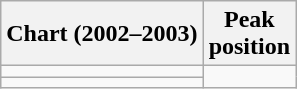<table class="wikitable sortable">
<tr>
<th align="left">Chart (2002–2003)</th>
<th align="center">Peak<br>position</th>
</tr>
<tr>
<td></td>
</tr>
<tr>
<td></td>
</tr>
</table>
